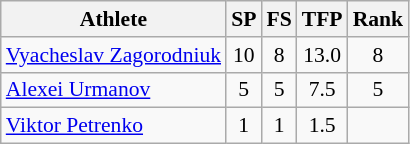<table class="wikitable" border="1" style="font-size:90%">
<tr>
<th>Athlete</th>
<th>SP</th>
<th>FS</th>
<th>TFP</th>
<th>Rank</th>
</tr>
<tr align=center>
<td align=left> <a href='#'>Vyacheslav Zagorodniuk</a></td>
<td>10</td>
<td>8</td>
<td>13.0</td>
<td>8</td>
</tr>
<tr align=center>
<td align=left> <a href='#'>Alexei Urmanov</a></td>
<td>5</td>
<td>5</td>
<td>7.5</td>
<td>5</td>
</tr>
<tr align=center>
<td align=left> <a href='#'>Viktor Petrenko</a></td>
<td>1</td>
<td>1</td>
<td>1.5</td>
<td></td>
</tr>
</table>
